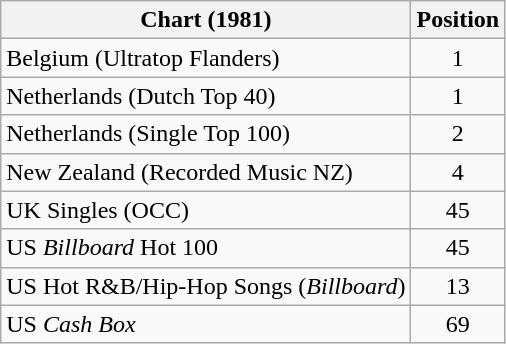<table class="wikitable sortable">
<tr>
<th align="left">Chart (1981)</th>
<th style="text-align:center;">Position</th>
</tr>
<tr>
<td>Belgium (Ultratop Flanders)</td>
<td align="center">1</td>
</tr>
<tr>
<td>Netherlands (Dutch Top 40)</td>
<td align="center">1</td>
</tr>
<tr>
<td>Netherlands (Single Top 100)</td>
<td align="center">2</td>
</tr>
<tr>
<td>New Zealand (Recorded Music NZ)</td>
<td style="text-align:center;">4</td>
</tr>
<tr>
<td>UK Singles (OCC)</td>
<td style="text-align:center;">45</td>
</tr>
<tr>
<td>US <em>Billboard</em> Hot 100 </td>
<td style="text-align:center;">45</td>
</tr>
<tr>
<td>US Hot R&B/Hip-Hop Songs (<em>Billboard</em>)</td>
<td style="text-align:center;">13</td>
</tr>
<tr>
<td>US <em>Cash Box</em> </td>
<td style="text-align:center;">69</td>
</tr>
</table>
